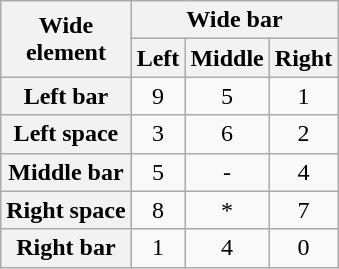<table class="wikitable" style="text-align:center">
<tr>
<th rowspan=2>Wide<br>element</th>
<th colspan=3>Wide bar</th>
</tr>
<tr>
<th>Left</th>
<th>Middle</th>
<th>Right</th>
</tr>
<tr>
<th>Left bar</th>
<td>9</td>
<td>5</td>
<td>1</td>
</tr>
<tr>
<th>Left space</th>
<td>3</td>
<td>6</td>
<td>2</td>
</tr>
<tr>
<th>Middle bar</th>
<td>5</td>
<td>-</td>
<td>4</td>
</tr>
<tr>
<th>Right space</th>
<td>8</td>
<td>*</td>
<td>7</td>
</tr>
<tr>
<th>Right bar</th>
<td>1</td>
<td>4</td>
<td>0</td>
</tr>
</table>
